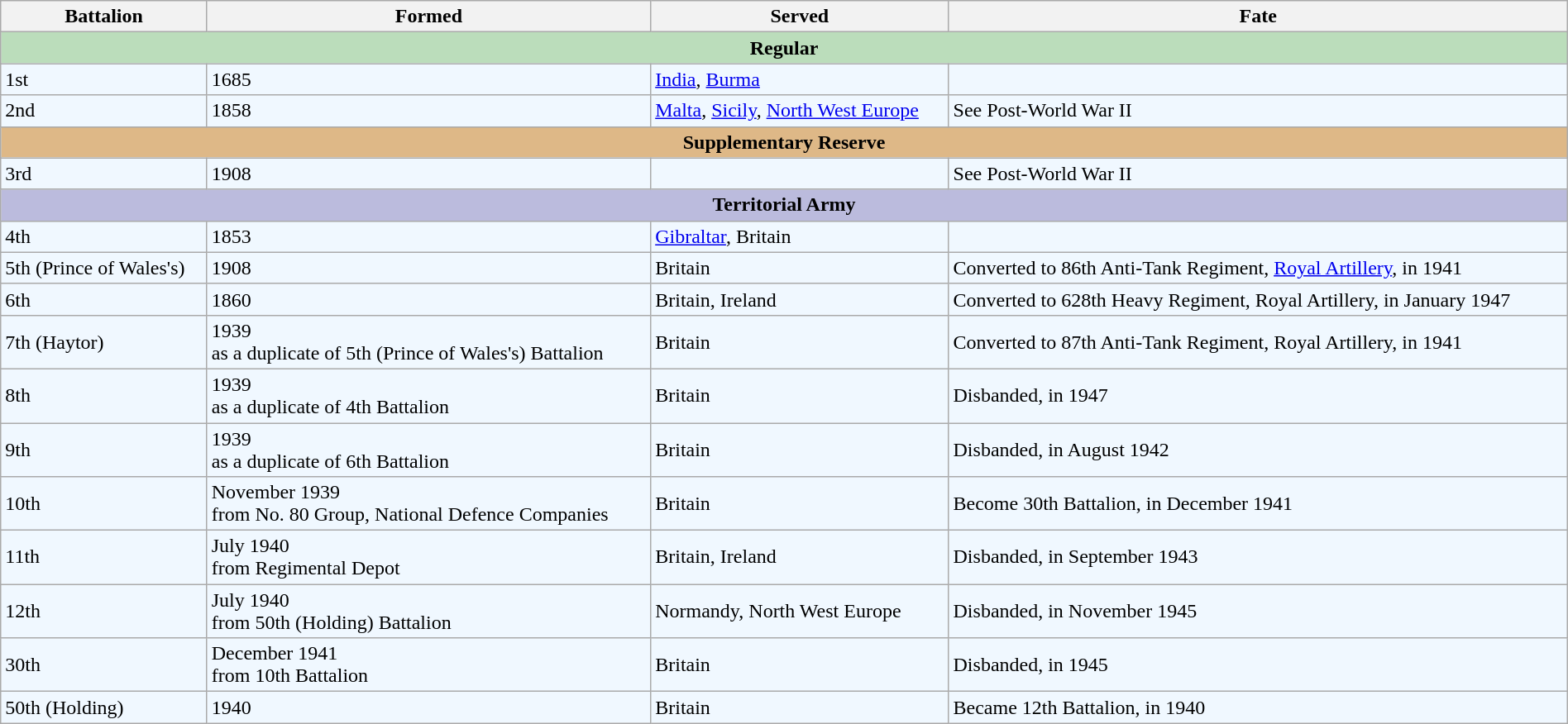<table class="wikitable" style="width:100%;">
<tr>
<th>Battalion</th>
<th>Formed</th>
<th>Served</th>
<th>Fate</th>
</tr>
<tr>
<th colspan="5" style="background:#bdb;">Regular</th>
</tr>
<tr style="background:#f0f8ff;">
<td>1st</td>
<td>1685</td>
<td><a href='#'>India</a>, <a href='#'>Burma</a></td>
<td></td>
</tr>
<tr style="background:#f0f8ff;">
<td>2nd</td>
<td>1858</td>
<td><a href='#'>Malta</a>, <a href='#'>Sicily</a>, <a href='#'>North West Europe</a></td>
<td>See Post-World War II</td>
</tr>
<tr>
<th colspan="5" style="background:#deb887;">Supplementary Reserve</th>
</tr>
<tr style="background:#f0f8ff;">
<td>3rd</td>
<td>1908</td>
<td></td>
<td>See Post-World War II</td>
</tr>
<tr>
<th colspan="5" style="background:#bbd;">Territorial Army</th>
</tr>
<tr style="background:#f0f8ff;">
<td>4th</td>
<td>1853</td>
<td><a href='#'>Gibraltar</a>, Britain</td>
<td></td>
</tr>
<tr style="background:#f0f8ff;">
<td>5th (Prince of Wales's)</td>
<td>1908</td>
<td>Britain</td>
<td>Converted to 86th Anti-Tank Regiment, <a href='#'>Royal Artillery</a>, in 1941</td>
</tr>
<tr style="background:#f0f8ff;">
<td>6th</td>
<td>1860</td>
<td>Britain, Ireland</td>
<td>Converted to 628th Heavy Regiment, Royal Artillery, in January 1947</td>
</tr>
<tr style="background:#f0f8ff;">
<td>7th (Haytor)</td>
<td>1939<br>as a duplicate of 5th (Prince of Wales's) Battalion</td>
<td>Britain</td>
<td>Converted to 87th Anti-Tank Regiment, Royal Artillery, in 1941</td>
</tr>
<tr style="background:#f0f8ff;">
<td>8th</td>
<td>1939<br>as a duplicate of 4th Battalion</td>
<td>Britain</td>
<td>Disbanded, in 1947</td>
</tr>
<tr style="background:#f0f8ff;">
<td>9th</td>
<td>1939<br>as a duplicate of 6th Battalion</td>
<td>Britain</td>
<td>Disbanded, in August 1942</td>
</tr>
<tr style="background:#f0f8ff;">
<td>10th</td>
<td>November 1939<br>from No. 80 Group, National Defence Companies</td>
<td>Britain</td>
<td>Become 30th Battalion, in December 1941</td>
</tr>
<tr style="background:#f0f8ff;">
<td>11th</td>
<td>July 1940<br>from Regimental Depot</td>
<td>Britain, Ireland</td>
<td>Disbanded, in September 1943</td>
</tr>
<tr style="background:#f0f8ff;">
<td>12th</td>
<td>July 1940<br>from 50th (Holding) Battalion</td>
<td>Normandy, North West Europe</td>
<td>Disbanded, in November 1945</td>
</tr>
<tr style="background:#f0f8ff;">
<td>30th</td>
<td>December 1941<br>from 10th Battalion</td>
<td>Britain</td>
<td>Disbanded, in 1945</td>
</tr>
<tr style="background:#f0f8ff;">
<td>50th (Holding)</td>
<td>1940</td>
<td>Britain</td>
<td>Became 12th Battalion, in 1940</td>
</tr>
</table>
